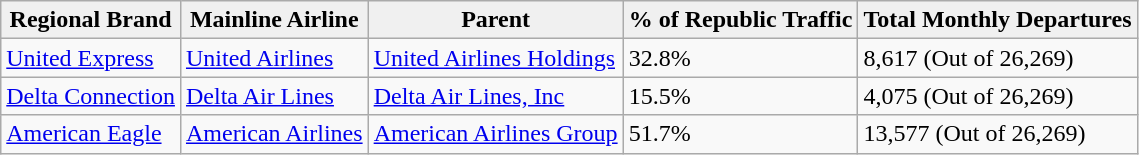<table class="wikitable sortable" font=90%">
<tr style="text-align:center; background:#f0f0f0;">
<td><strong>Regional Brand</strong></td>
<td><strong>Mainline Airline</strong></td>
<td><strong>Parent</strong></td>
<td><strong>% of Republic Traffic</strong></td>
<td><strong>Total Monthly Departures</strong></td>
</tr>
<tr>
<td><a href='#'>United Express</a></td>
<td><a href='#'>United Airlines</a></td>
<td><a href='#'>United Airlines Holdings</a></td>
<td>32.8%</td>
<td>8,617 (Out of 26,269)</td>
</tr>
<tr>
<td><a href='#'>Delta Connection</a></td>
<td><a href='#'>Delta Air Lines</a></td>
<td><a href='#'>Delta Air Lines, Inc</a></td>
<td>15.5%</td>
<td>4,075 (Out of 26,269)</td>
</tr>
<tr>
<td><a href='#'>American Eagle</a></td>
<td><a href='#'>American Airlines</a></td>
<td><a href='#'>American Airlines Group</a></td>
<td>51.7%</td>
<td>13,577 (Out of 26,269)</td>
</tr>
</table>
